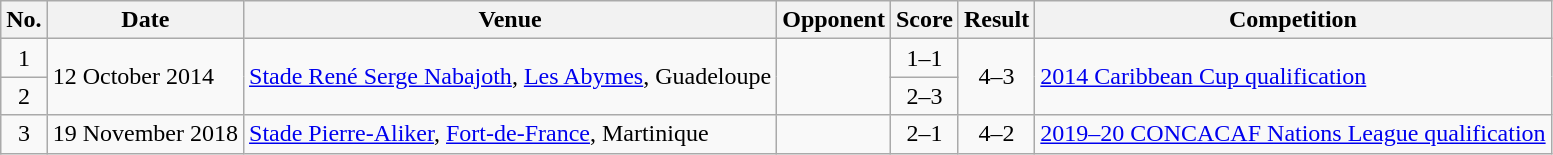<table class="wikitable sortable">
<tr>
<th scope="col">No.</th>
<th scope="col">Date</th>
<th scope="col">Venue</th>
<th scope="col">Opponent</th>
<th scope="col">Score</th>
<th scope="col">Result</th>
<th scope="col">Competition</th>
</tr>
<tr>
<td align="center">1</td>
<td rowspan="2">12 October 2014</td>
<td rowspan="2"><a href='#'>Stade René Serge Nabajoth</a>, <a href='#'>Les Abymes</a>, Guadeloupe</td>
<td rowspan="2"></td>
<td align="center">1–1</td>
<td rowspan="2" style="text-align:center">4–3</td>
<td rowspan="2"><a href='#'>2014 Caribbean Cup qualification</a></td>
</tr>
<tr>
<td align="center">2</td>
<td align="center">2–3</td>
</tr>
<tr>
<td align="center">3</td>
<td>19 November 2018</td>
<td><a href='#'>Stade Pierre-Aliker</a>, <a href='#'>Fort-de-France</a>, Martinique</td>
<td></td>
<td align="center">2–1</td>
<td align="center">4–2</td>
<td><a href='#'>2019–20 CONCACAF Nations League qualification</a></td>
</tr>
</table>
